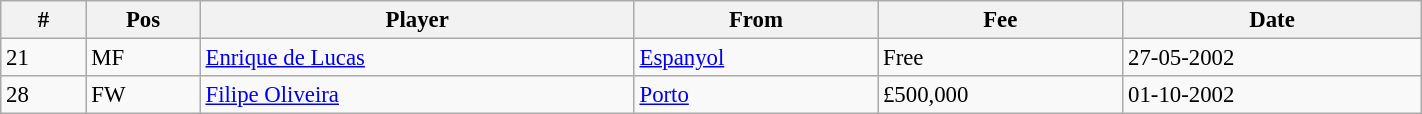<table width=75% class="wikitable" style="text-align:center; font-size:95%; text-align:left">
<tr>
<th>#</th>
<th>Pos</th>
<th>Player</th>
<th>From</th>
<th>Fee</th>
<th>Date</th>
</tr>
<tr --->
<td>21</td>
<td>MF</td>
<td> <a href='#'>Enrique de Lucas</a></td>
<td> <a href='#'>Espanyol</a></td>
<td>Free</td>
<td>27-05-2002</td>
</tr>
<tr --->
<td>28</td>
<td>FW</td>
<td> <a href='#'>Filipe Oliveira</a></td>
<td> <a href='#'>Porto</a></td>
<td>£500,000</td>
<td>01-10-2002</td>
</tr>
</table>
